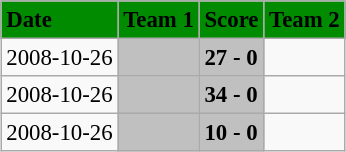<table class="wikitable" style="margin:0.5em auto; font-size:95%">
<tr bgcolor="#008B00">
<td><strong>Date</strong></td>
<td><strong>Team 1</strong></td>
<td><strong>Score</strong></td>
<td><strong>Team 2</strong></td>
</tr>
<tr>
<td>2008-10-26</td>
<td bgcolor="silver"><strong></strong></td>
<td bgcolor="silver"><strong>27 - 0</strong></td>
<td></td>
</tr>
<tr>
<td>2008-10-26</td>
<td bgcolor="silver"><strong></strong></td>
<td bgcolor="silver"><strong>34 - 0</strong></td>
<td></td>
</tr>
<tr>
<td>2008-10-26</td>
<td bgcolor="silver"><strong></strong></td>
<td bgcolor="silver"><strong>10 - 0</strong></td>
<td></td>
</tr>
</table>
